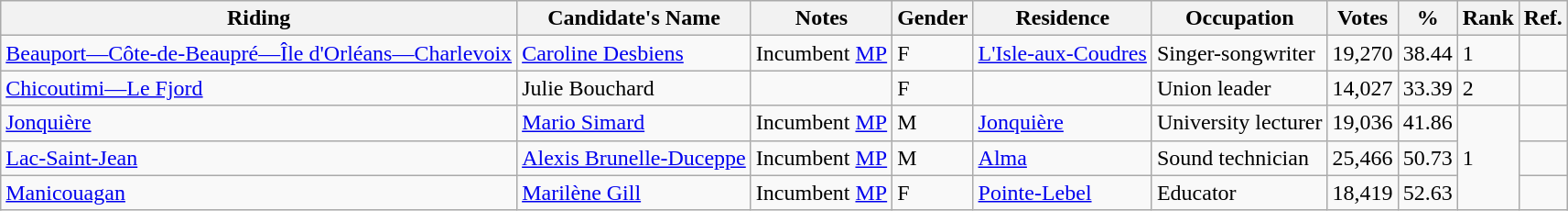<table class="wikitable sortable">
<tr>
<th>Riding</th>
<th>Candidate's Name</th>
<th>Notes</th>
<th>Gender</th>
<th>Residence</th>
<th>Occupation</th>
<th>Votes</th>
<th>%</th>
<th>Rank</th>
<th>Ref.</th>
</tr>
<tr>
<td><a href='#'>Beauport—Côte-de-Beaupré—Île d'Orléans—Charlevoix</a></td>
<td><a href='#'>Caroline Desbiens</a></td>
<td>Incumbent <a href='#'>MP</a></td>
<td>F</td>
<td><a href='#'>L'Isle-aux-Coudres</a></td>
<td>Singer-songwriter</td>
<td>19,270</td>
<td>38.44</td>
<td>1</td>
<td></td>
</tr>
<tr>
<td><a href='#'>Chicoutimi—Le Fjord</a></td>
<td>Julie Bouchard</td>
<td></td>
<td>F</td>
<td></td>
<td>Union leader</td>
<td>14,027</td>
<td>33.39</td>
<td>2</td>
<td></td>
</tr>
<tr>
<td><a href='#'>Jonquière</a></td>
<td><a href='#'>Mario Simard</a></td>
<td>Incumbent <a href='#'>MP</a></td>
<td>M</td>
<td><a href='#'>Jonquière</a></td>
<td>University lecturer</td>
<td>19,036</td>
<td>41.86</td>
<td rowspan="3">1</td>
<td></td>
</tr>
<tr>
<td><a href='#'>Lac-Saint-Jean</a></td>
<td><a href='#'>Alexis Brunelle-Duceppe</a></td>
<td>Incumbent <a href='#'>MP</a></td>
<td>M</td>
<td><a href='#'>Alma</a></td>
<td>Sound technician</td>
<td>25,466</td>
<td>50.73</td>
<td></td>
</tr>
<tr>
<td><a href='#'>Manicouagan</a></td>
<td><a href='#'>Marilène Gill</a></td>
<td>Incumbent <a href='#'>MP</a></td>
<td>F</td>
<td><a href='#'>Pointe-Lebel</a></td>
<td>Educator</td>
<td>18,419</td>
<td>52.63</td>
<td></td>
</tr>
</table>
